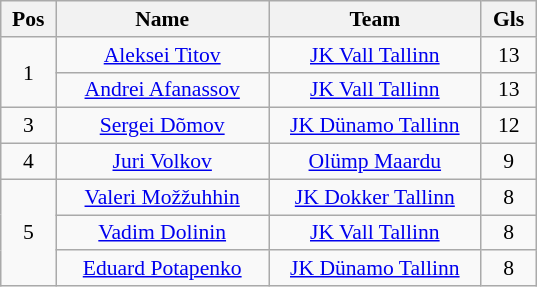<table class="wikitable" style="font-size:90%; text-align:center;">
<tr>
<th width="30">Pos</th>
<th width="135">Name</th>
<th width="135">Team</th>
<th width="30">Gls</th>
</tr>
<tr>
<td rowspan=2>1</td>
<td><a href='#'>Aleksei Titov</a></td>
<td><a href='#'>JK Vall Tallinn</a></td>
<td>13</td>
</tr>
<tr>
<td><a href='#'>Andrei Afanassov</a></td>
<td><a href='#'>JK Vall Tallinn</a></td>
<td>13</td>
</tr>
<tr>
<td>3</td>
<td><a href='#'>Sergei Dõmov</a></td>
<td><a href='#'>JK Dünamo Tallinn</a></td>
<td>12</td>
</tr>
<tr>
<td>4</td>
<td><a href='#'>Juri Volkov</a></td>
<td><a href='#'>Olümp Maardu</a></td>
<td>9</td>
</tr>
<tr>
<td rowspan=3>5</td>
<td><a href='#'>Valeri Možžuhhin</a></td>
<td><a href='#'>JK Dokker Tallinn</a></td>
<td>8</td>
</tr>
<tr>
<td><a href='#'>Vadim Dolinin</a></td>
<td><a href='#'>JK Vall Tallinn</a></td>
<td>8</td>
</tr>
<tr>
<td><a href='#'>Eduard Potapenko</a></td>
<td><a href='#'>JK Dünamo Tallinn</a></td>
<td>8</td>
</tr>
</table>
